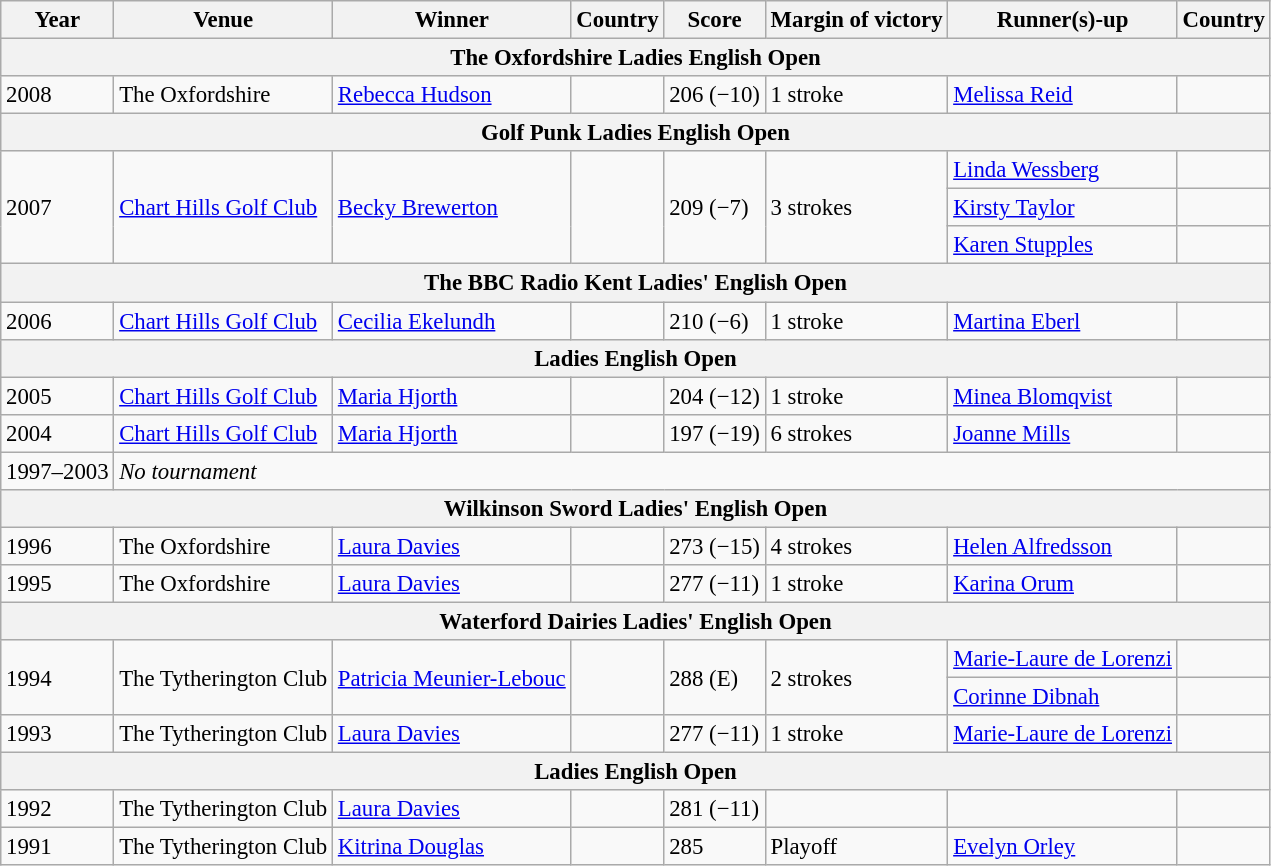<table class=wikitable style="font-size:95%">
<tr>
<th>Year</th>
<th>Venue</th>
<th>Winner</th>
<th>Country</th>
<th>Score</th>
<th>Margin of victory</th>
<th>Runner(s)-up</th>
<th>Country</th>
</tr>
<tr>
<th colspan=8>The Oxfordshire Ladies English Open</th>
</tr>
<tr>
<td>2008</td>
<td>The Oxfordshire</td>
<td><a href='#'>Rebecca Hudson</a></td>
<td></td>
<td>206 (−10)</td>
<td>1 stroke</td>
<td><a href='#'>Melissa Reid</a></td>
<td></td>
</tr>
<tr>
<th colspan=8>Golf Punk Ladies English Open</th>
</tr>
<tr>
<td rowspan=3>2007</td>
<td rowspan=3><a href='#'>Chart Hills Golf Club</a></td>
<td rowspan=3><a href='#'>Becky Brewerton</a></td>
<td rowspan=3></td>
<td rowspan=3>209 (−7)</td>
<td rowspan=3>3 strokes</td>
<td><a href='#'>Linda Wessberg</a></td>
<td></td>
</tr>
<tr>
<td><a href='#'>Kirsty Taylor</a></td>
<td></td>
</tr>
<tr>
<td><a href='#'>Karen Stupples</a></td>
<td></td>
</tr>
<tr>
<th colspan=8>The BBC Radio Kent Ladies' English Open</th>
</tr>
<tr>
<td>2006</td>
<td><a href='#'>Chart Hills Golf Club</a></td>
<td><a href='#'>Cecilia Ekelundh</a></td>
<td></td>
<td>210 (−6)</td>
<td>1 stroke</td>
<td><a href='#'>Martina Eberl</a></td>
<td></td>
</tr>
<tr>
<th colspan=8>Ladies English Open</th>
</tr>
<tr>
<td>2005</td>
<td><a href='#'>Chart Hills Golf Club</a></td>
<td><a href='#'>Maria Hjorth</a></td>
<td></td>
<td>204 (−12)</td>
<td>1 stroke</td>
<td><a href='#'>Minea Blomqvist</a></td>
<td></td>
</tr>
<tr>
<td>2004</td>
<td><a href='#'>Chart Hills Golf Club</a></td>
<td><a href='#'>Maria Hjorth</a></td>
<td></td>
<td>197 (−19)</td>
<td>6 strokes</td>
<td><a href='#'>Joanne Mills</a></td>
<td></td>
</tr>
<tr>
<td>1997–2003</td>
<td colspan=7><em>No tournament</em></td>
</tr>
<tr>
<th colspan=8>Wilkinson Sword Ladies' English Open</th>
</tr>
<tr>
<td>1996</td>
<td>The Oxfordshire</td>
<td><a href='#'>Laura Davies</a></td>
<td></td>
<td>273 (−15)</td>
<td>4 strokes</td>
<td><a href='#'>Helen Alfredsson</a></td>
<td></td>
</tr>
<tr>
<td>1995</td>
<td>The Oxfordshire</td>
<td><a href='#'>Laura Davies</a></td>
<td></td>
<td>277 (−11)</td>
<td>1 stroke</td>
<td><a href='#'>Karina Orum</a></td>
<td></td>
</tr>
<tr>
<th colspan=8>Waterford Dairies Ladies' English Open</th>
</tr>
<tr>
<td rowspan="2">1994</td>
<td rowspan="2">The Tytherington Club</td>
<td rowspan="2"><a href='#'>Patricia Meunier-Lebouc</a></td>
<td rowspan="2"></td>
<td rowspan="2">288 (E)</td>
<td rowspan="2">2 strokes</td>
<td><a href='#'>Marie-Laure de Lorenzi</a></td>
<td></td>
</tr>
<tr>
<td><a href='#'>Corinne Dibnah</a></td>
<td></td>
</tr>
<tr>
<td>1993</td>
<td>The Tytherington Club</td>
<td><a href='#'>Laura Davies</a></td>
<td></td>
<td>277 (−11)</td>
<td>1 stroke</td>
<td><a href='#'>Marie-Laure de Lorenzi</a></td>
<td></td>
</tr>
<tr>
<th colspan=8>Ladies English Open</th>
</tr>
<tr>
<td>1992</td>
<td>The Tytherington Club</td>
<td><a href='#'>Laura Davies</a></td>
<td></td>
<td>281 (−11)</td>
<td></td>
<td></td>
<td></td>
</tr>
<tr>
<td>1991</td>
<td>The Tytherington Club</td>
<td><a href='#'>Kitrina Douglas</a></td>
<td></td>
<td>285</td>
<td>Playoff</td>
<td><a href='#'>Evelyn Orley</a></td>
<td></td>
</tr>
</table>
